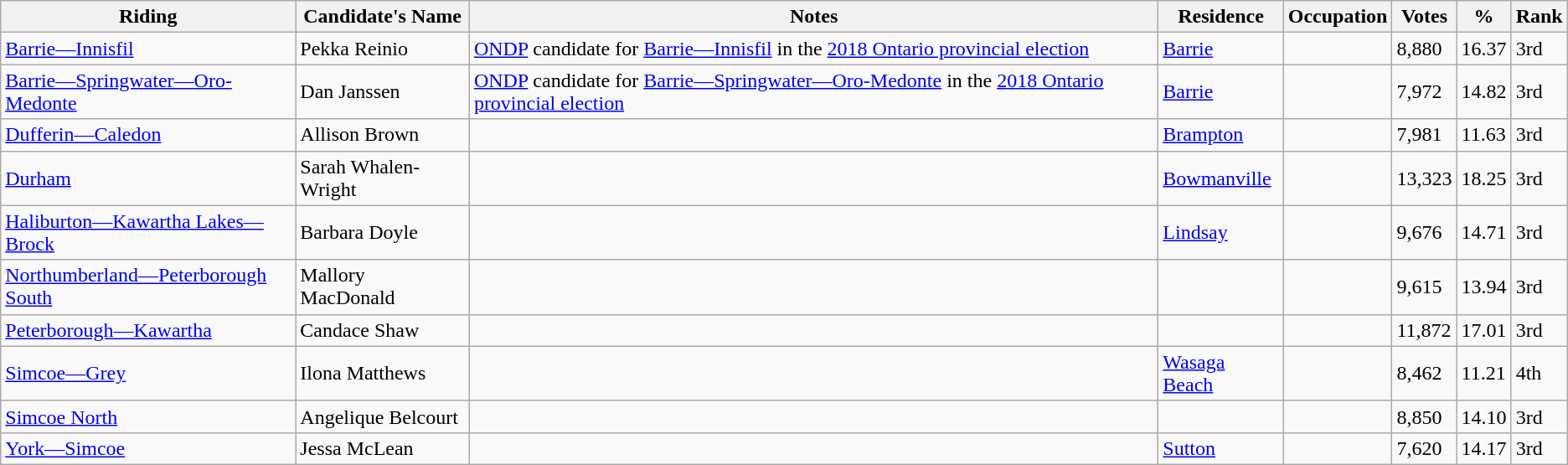<table class="wikitable sortable">
<tr>
<th>Riding<br></th>
<th>Candidate's Name</th>
<th>Notes</th>
<th>Residence</th>
<th>Occupation</th>
<th>Votes</th>
<th>%</th>
<th>Rank</th>
</tr>
<tr>
<td><a href='#'>Barrie—Innisfil</a></td>
<td>Pekka Reinio</td>
<td><a href='#'>ONDP</a> candidate for <a href='#'>Barrie—Innisfil</a> in the <a href='#'>2018 Ontario provincial election</a></td>
<td><a href='#'>Barrie</a></td>
<td></td>
<td>8,880</td>
<td>16.37</td>
<td>3rd</td>
</tr>
<tr>
<td><a href='#'>Barrie—Springwater—Oro-Medonte</a></td>
<td>Dan Janssen</td>
<td><a href='#'>ONDP</a> candidate for <a href='#'>Barrie—Springwater—Oro-Medonte</a> in the <a href='#'>2018 Ontario provincial election</a></td>
<td><a href='#'>Barrie</a></td>
<td></td>
<td>7,972</td>
<td>14.82</td>
<td>3rd</td>
</tr>
<tr>
<td><a href='#'>Dufferin—Caledon</a></td>
<td>Allison Brown</td>
<td></td>
<td><a href='#'>Brampton</a></td>
<td></td>
<td>7,981</td>
<td>11.63</td>
<td>3rd</td>
</tr>
<tr>
<td><a href='#'>Durham</a></td>
<td>Sarah Whalen-Wright</td>
<td></td>
<td><a href='#'>Bowmanville</a></td>
<td></td>
<td>13,323</td>
<td>18.25</td>
<td>3rd</td>
</tr>
<tr>
<td><a href='#'>Haliburton—Kawartha Lakes—Brock</a></td>
<td>Barbara Doyle</td>
<td></td>
<td><a href='#'>Lindsay</a></td>
<td></td>
<td>9,676</td>
<td>14.71</td>
<td>3rd</td>
</tr>
<tr>
<td><a href='#'>Northumberland—Peterborough South</a></td>
<td>Mallory MacDonald</td>
<td></td>
<td></td>
<td></td>
<td>9,615</td>
<td>13.94</td>
<td>3rd</td>
</tr>
<tr>
<td><a href='#'>Peterborough—Kawartha</a></td>
<td>Candace Shaw</td>
<td></td>
<td></td>
<td></td>
<td>11,872</td>
<td>17.01</td>
<td>3rd</td>
</tr>
<tr>
<td><a href='#'>Simcoe—Grey</a></td>
<td>Ilona Matthews</td>
<td></td>
<td><a href='#'>Wasaga Beach</a></td>
<td></td>
<td>8,462</td>
<td>11.21</td>
<td>4th</td>
</tr>
<tr>
<td><a href='#'>Simcoe North</a></td>
<td>Angelique Belcourt</td>
<td></td>
<td></td>
<td></td>
<td>8,850</td>
<td>14.10</td>
<td>3rd</td>
</tr>
<tr>
<td><a href='#'>York—Simcoe</a></td>
<td>Jessa McLean</td>
<td></td>
<td><a href='#'>Sutton</a></td>
<td></td>
<td>7,620</td>
<td>14.17</td>
<td>3rd</td>
</tr>
</table>
